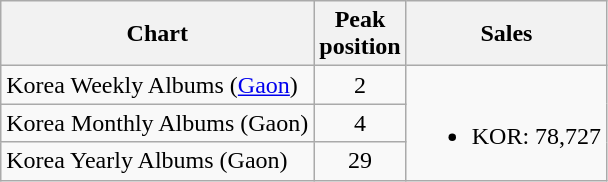<table class="wikitable">
<tr>
<th>Chart</th>
<th>Peak<br>position</th>
<th>Sales</th>
</tr>
<tr>
<td>Korea Weekly Albums (<a href='#'>Gaon</a>)</td>
<td style="text-align:center">2</td>
<td rowspan="3"><br><ul><li>KOR: 78,727</li></ul></td>
</tr>
<tr>
<td>Korea Monthly Albums (Gaon)</td>
<td style="text-align:center">4</td>
</tr>
<tr>
<td>Korea Yearly Albums (Gaon)</td>
<td style="text-align:center">29</td>
</tr>
</table>
